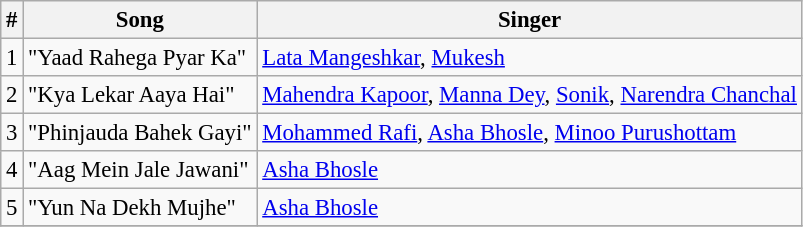<table class="wikitable" style="font-size:95%;">
<tr>
<th>#</th>
<th>Song</th>
<th>Singer</th>
</tr>
<tr>
<td>1</td>
<td>"Yaad Rahega Pyar Ka"</td>
<td><a href='#'>Lata Mangeshkar</a>, <a href='#'>Mukesh</a></td>
</tr>
<tr>
<td>2</td>
<td>"Kya Lekar Aaya Hai"</td>
<td><a href='#'>Mahendra Kapoor</a>, <a href='#'>Manna Dey</a>, <a href='#'>Sonik</a>, <a href='#'>Narendra Chanchal</a></td>
</tr>
<tr>
<td>3</td>
<td>"Phinjauda Bahek Gayi"</td>
<td><a href='#'>Mohammed Rafi</a>, <a href='#'>Asha Bhosle</a>, <a href='#'>Minoo Purushottam</a></td>
</tr>
<tr>
<td>4</td>
<td>"Aag Mein Jale Jawani"</td>
<td><a href='#'>Asha Bhosle</a></td>
</tr>
<tr>
<td>5</td>
<td>"Yun Na Dekh Mujhe"</td>
<td><a href='#'>Asha Bhosle</a></td>
</tr>
<tr>
</tr>
</table>
